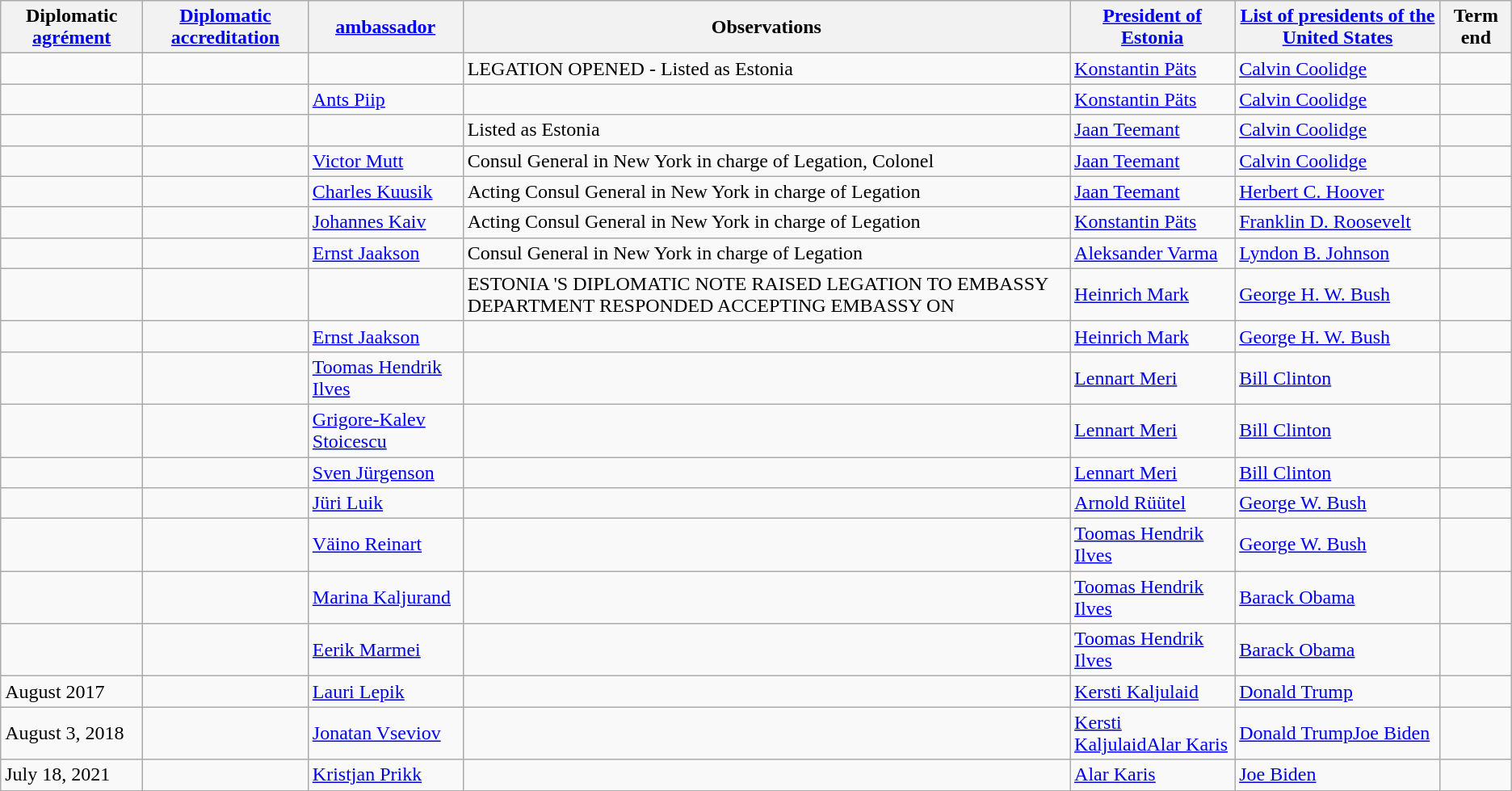<table class="wikitable sortable">
<tr>
<th>Diplomatic <a href='#'>agrément</a></th>
<th><a href='#'>Diplomatic accreditation</a></th>
<th><a href='#'>ambassador</a></th>
<th>Observations</th>
<th><a href='#'>President of Estonia</a></th>
<th><a href='#'>List of presidents of the United States</a></th>
<th>Term end</th>
</tr>
<tr>
<td></td>
<td></td>
<td></td>
<td>LEGATION OPENED - Listed as Estonia</td>
<td><a href='#'>Konstantin Päts</a></td>
<td><a href='#'>Calvin Coolidge</a></td>
<td></td>
</tr>
<tr>
<td></td>
<td></td>
<td><a href='#'>Ants Piip</a></td>
<td></td>
<td><a href='#'>Konstantin Päts</a></td>
<td><a href='#'>Calvin Coolidge</a></td>
<td></td>
</tr>
<tr>
<td></td>
<td></td>
<td></td>
<td>Listed as Estonia</td>
<td><a href='#'>Jaan Teemant</a></td>
<td><a href='#'>Calvin Coolidge</a></td>
<td></td>
</tr>
<tr>
<td></td>
<td></td>
<td><a href='#'>Victor Mutt</a></td>
<td>Consul General in New York in charge of Legation, Colonel</td>
<td><a href='#'>Jaan Teemant</a></td>
<td><a href='#'>Calvin Coolidge</a></td>
<td></td>
</tr>
<tr>
<td></td>
<td></td>
<td><a href='#'>Charles Kuusik</a></td>
<td>Acting Consul General in New York in charge of Legation</td>
<td><a href='#'>Jaan Teemant</a></td>
<td><a href='#'>Herbert C. Hoover</a></td>
<td></td>
</tr>
<tr>
<td></td>
<td></td>
<td><a href='#'>Johannes Kaiv</a></td>
<td>Acting Consul General in New York in charge of Legation</td>
<td><a href='#'>Konstantin Päts</a></td>
<td><a href='#'>Franklin D. Roosevelt</a></td>
<td></td>
</tr>
<tr>
<td></td>
<td></td>
<td><a href='#'>Ernst Jaakson</a></td>
<td>Consul General in New York in charge of Legation</td>
<td><a href='#'>Aleksander Varma</a></td>
<td><a href='#'>Lyndon B. Johnson</a></td>
<td></td>
</tr>
<tr>
<td></td>
<td></td>
<td></td>
<td>ESTONIA 'S DIPLOMATIC NOTE RAISED LEGATION TO EMBASSY DEPARTMENT RESPONDED ACCEPTING EMBASSY ON</td>
<td><a href='#'>Heinrich Mark</a></td>
<td><a href='#'>George H. W. Bush</a></td>
<td></td>
</tr>
<tr>
<td></td>
<td></td>
<td><a href='#'>Ernst Jaakson</a></td>
<td></td>
<td><a href='#'>Heinrich Mark</a></td>
<td><a href='#'>George H. W. Bush</a></td>
<td></td>
</tr>
<tr>
<td></td>
<td></td>
<td><a href='#'>Toomas Hendrik Ilves</a></td>
<td></td>
<td><a href='#'>Lennart Meri</a></td>
<td><a href='#'>Bill Clinton</a></td>
<td></td>
</tr>
<tr>
<td></td>
<td></td>
<td><a href='#'>Grigore-Kalev Stoicescu</a></td>
<td></td>
<td><a href='#'>Lennart Meri</a></td>
<td><a href='#'>Bill Clinton</a></td>
<td></td>
</tr>
<tr>
<td></td>
<td></td>
<td><a href='#'>Sven Jürgenson</a></td>
<td></td>
<td><a href='#'>Lennart Meri</a></td>
<td><a href='#'>Bill Clinton</a></td>
<td></td>
</tr>
<tr>
<td></td>
<td></td>
<td><a href='#'>Jüri Luik</a></td>
<td></td>
<td><a href='#'>Arnold Rüütel</a></td>
<td><a href='#'>George W. Bush</a></td>
<td></td>
</tr>
<tr>
<td></td>
<td></td>
<td><a href='#'>Väino Reinart</a></td>
<td></td>
<td><a href='#'>Toomas Hendrik Ilves</a></td>
<td><a href='#'>George W. Bush</a></td>
<td></td>
</tr>
<tr>
<td></td>
<td></td>
<td><a href='#'>Marina Kaljurand</a></td>
<td></td>
<td><a href='#'>Toomas Hendrik Ilves</a></td>
<td><a href='#'>Barack Obama</a></td>
<td></td>
</tr>
<tr>
<td></td>
<td></td>
<td><a href='#'>Eerik Marmei</a></td>
<td></td>
<td><a href='#'>Toomas Hendrik Ilves</a></td>
<td><a href='#'>Barack Obama</a></td>
<td></td>
</tr>
<tr>
<td>August 2017</td>
<td></td>
<td><a href='#'>Lauri Lepik</a></td>
<td></td>
<td><a href='#'>Kersti Kaljulaid</a></td>
<td><a href='#'>Donald Trump</a></td>
<td></td>
</tr>
<tr>
<td>August 3, 2018</td>
<td></td>
<td><a href='#'>Jonatan Vseviov</a></td>
<td></td>
<td><a href='#'>Kersti Kaljulaid</a><a href='#'>Alar Karis</a></td>
<td><a href='#'>Donald Trump</a><a href='#'>Joe Biden</a></td>
<td></td>
</tr>
<tr>
<td>July 18, 2021</td>
<td></td>
<td><a href='#'>Kristjan Prikk</a></td>
<td></td>
<td><a href='#'>Alar Karis</a></td>
<td><a href='#'>Joe Biden</a></td>
<td></td>
</tr>
</table>
